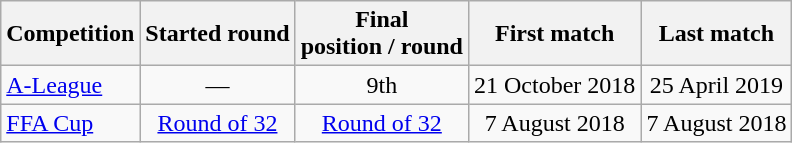<table class="wikitable">
<tr>
<th>Competition</th>
<th>Started round</th>
<th>Final <br>position / round</th>
<th>First match</th>
<th>Last match</th>
</tr>
<tr style="text-align: center">
<td align="left"><a href='#'>A-League</a></td>
<td>—</td>
<td>9th</td>
<td>21 October 2018</td>
<td>25 April 2019</td>
</tr>
<tr style="text-align: center">
<td align=left><a href='#'>FFA Cup</a></td>
<td><a href='#'>Round of 32</a></td>
<td><a href='#'>Round of 32</a></td>
<td>7 August 2018</td>
<td>7 August 2018</td>
</tr>
</table>
